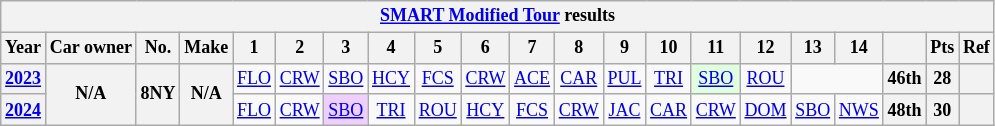<table class="wikitable" style="text-align:center; font-size:75%">
<tr>
<th colspan=38><a href='#'>SMART Modified Tour</a> results</th>
</tr>
<tr>
<th>Year</th>
<th>Car owner</th>
<th>No.</th>
<th>Make</th>
<th>1</th>
<th>2</th>
<th>3</th>
<th>4</th>
<th>5</th>
<th>6</th>
<th>7</th>
<th>8</th>
<th>9</th>
<th>10</th>
<th>11</th>
<th>12</th>
<th>13</th>
<th>14</th>
<th></th>
<th>Pts</th>
<th>Ref</th>
</tr>
<tr>
<th><a href='#'>2023</a></th>
<th rowspan=2>N/A</th>
<th rowspan=2>8NY</th>
<th rowspan=2>N/A</th>
<td><a href='#'>FLO</a></td>
<td><a href='#'>CRW</a></td>
<td><a href='#'>SBO</a></td>
<td><a href='#'>HCY</a></td>
<td><a href='#'>FCS</a></td>
<td><a href='#'>CRW</a></td>
<td><a href='#'>ACE</a></td>
<td><a href='#'>CAR</a></td>
<td><a href='#'>PUL</a></td>
<td><a href='#'>TRI</a></td>
<td style="background:#DFFFDF;"><a href='#'>SBO</a><br></td>
<td><a href='#'>ROU</a></td>
<td colspan=2></td>
<th>46th</th>
<th>28</th>
<th></th>
</tr>
<tr>
<th><a href='#'>2024</a></th>
<td><a href='#'>FLO</a></td>
<td><a href='#'>CRW</a></td>
<td style="background:#EFCFFF;"><a href='#'>SBO</a><br></td>
<td><a href='#'>TRI</a></td>
<td><a href='#'>ROU</a></td>
<td><a href='#'>HCY</a></td>
<td><a href='#'>FCS</a></td>
<td><a href='#'>CRW</a></td>
<td><a href='#'>JAC</a></td>
<td><a href='#'>CAR</a></td>
<td><a href='#'>CRW</a></td>
<td><a href='#'>DOM</a></td>
<td><a href='#'>SBO</a></td>
<td><a href='#'>NWS</a></td>
<th>48th</th>
<th>30</th>
<th></th>
</tr>
</table>
